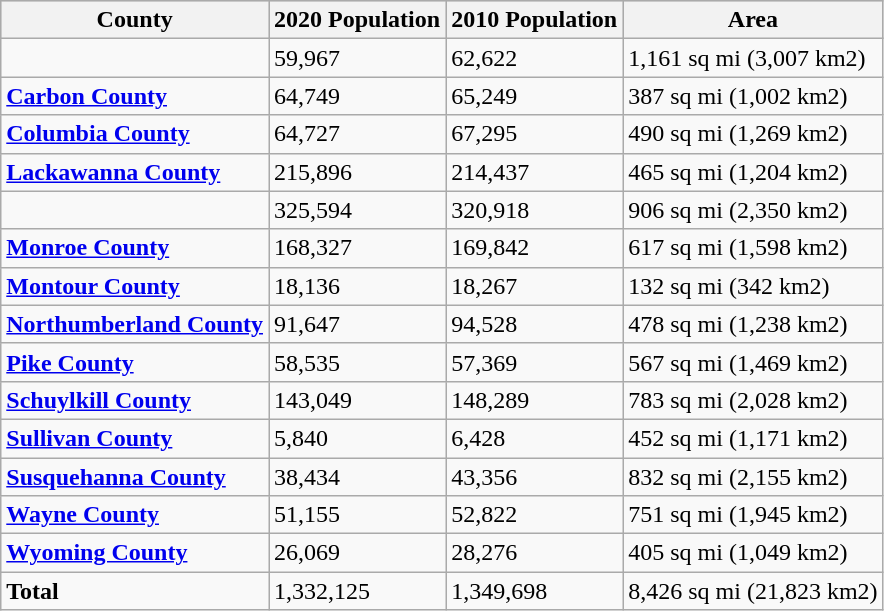<table class=wikitable>
<tr style="background:#ccc;">
<th><strong>County</strong></th>
<th><strong>2020 Population</strong></th>
<th><strong>2010 Population</strong></th>
<th><strong>Area</strong></th>
</tr>
<tr>
<td><strong> </strong></td>
<td>59,967</td>
<td>62,622</td>
<td>1,161 sq mi (3,007 km2)</td>
</tr>
<tr>
<td><strong> <a href='#'>Carbon County</a></strong></td>
<td>64,749</td>
<td>65,249</td>
<td>387 sq mi (1,002 km2)</td>
</tr>
<tr>
<td><strong> <a href='#'>Columbia County</a></strong></td>
<td>64,727</td>
<td>67,295</td>
<td>490 sq mi (1,269 km2)</td>
</tr>
<tr>
<td><strong> <a href='#'>Lackawanna County</a></strong></td>
<td>215,896</td>
<td>214,437</td>
<td>465 sq mi (1,204 km2)</td>
</tr>
<tr>
<td><strong>  </strong></td>
<td>325,594</td>
<td>320,918</td>
<td>906 sq mi (2,350 km2)</td>
</tr>
<tr>
<td><strong> <a href='#'>Monroe County</a> </strong></td>
<td>168,327</td>
<td>169,842</td>
<td>617 sq mi (1,598 km2)</td>
</tr>
<tr>
<td><strong> <a href='#'>Montour County</a> </strong></td>
<td>18,136</td>
<td>18,267</td>
<td>132 sq mi (342 km2)</td>
</tr>
<tr>
<td><strong> <a href='#'>Northumberland County</a> </strong></td>
<td>91,647</td>
<td>94,528</td>
<td>478 sq mi (1,238 km2)</td>
</tr>
<tr>
<td><strong> <a href='#'>Pike County</a> </strong></td>
<td>58,535</td>
<td>57,369</td>
<td>567 sq mi (1,469 km2)</td>
</tr>
<tr>
<td><strong> <a href='#'>Schuylkill County</a> </strong></td>
<td>143,049</td>
<td>148,289</td>
<td>783 sq mi (2,028 km2)</td>
</tr>
<tr>
<td><strong> <a href='#'>Sullivan County</a> </strong></td>
<td>5,840</td>
<td>6,428</td>
<td>452 sq mi (1,171 km2)</td>
</tr>
<tr>
<td><strong> <a href='#'>Susquehanna County</a> </strong></td>
<td>38,434</td>
<td>43,356</td>
<td>832 sq mi (2,155 km2)</td>
</tr>
<tr>
<td><strong> <a href='#'>Wayne County</a> </strong></td>
<td>51,155</td>
<td>52,822</td>
<td>751 sq mi (1,945 km2)</td>
</tr>
<tr>
<td><strong> <a href='#'>Wyoming County</a> </strong></td>
<td>26,069</td>
<td>28,276</td>
<td>405 sq mi (1,049 km2)</td>
</tr>
<tr>
<td><strong>Total</strong></td>
<td>1,332,125</td>
<td>1,349,698</td>
<td>8,426 sq mi (21,823 km2)</td>
</tr>
</table>
